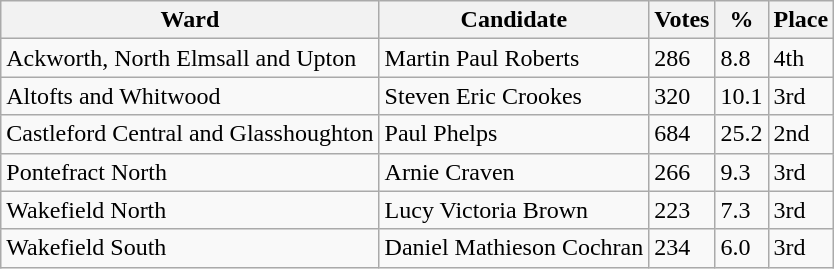<table class="wikitable sortable">
<tr>
<th>Ward</th>
<th>Candidate</th>
<th>Votes</th>
<th>%</th>
<th>Place</th>
</tr>
<tr>
<td>Ackworth, North Elmsall and Upton</td>
<td>Martin Paul Roberts</td>
<td>286</td>
<td>8.8</td>
<td>4th</td>
</tr>
<tr>
<td>Altofts and Whitwood</td>
<td>Steven Eric Crookes</td>
<td>320</td>
<td>10.1</td>
<td>3rd</td>
</tr>
<tr>
<td>Castleford Central and Glasshoughton</td>
<td>Paul Phelps</td>
<td>684</td>
<td>25.2</td>
<td>2nd</td>
</tr>
<tr>
<td>Pontefract North</td>
<td>Arnie Craven</td>
<td>266</td>
<td>9.3</td>
<td>3rd</td>
</tr>
<tr>
<td>Wakefield North</td>
<td>Lucy Victoria Brown</td>
<td>223</td>
<td>7.3</td>
<td>3rd</td>
</tr>
<tr>
<td>Wakefield South</td>
<td>Daniel Mathieson Cochran</td>
<td>234</td>
<td>6.0</td>
<td>3rd</td>
</tr>
</table>
